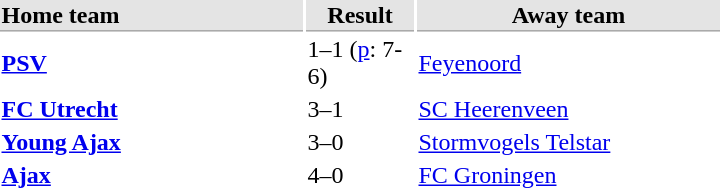<table>
<tr bgcolor="#E4E4E4">
<th style="border-bottom:1px solid #AAAAAA" width="200" align="left">Home team</th>
<th style="border-bottom:1px solid #AAAAAA" width="70" align="center">Result</th>
<th style="border-bottom:1px solid #AAAAAA" width="200">Away team</th>
</tr>
<tr>
<td><strong><a href='#'>PSV</a></strong></td>
<td>1–1 (<a href='#'>p</a>: 7-6)</td>
<td><a href='#'>Feyenoord</a></td>
</tr>
<tr>
<td><strong><a href='#'>FC Utrecht</a></strong></td>
<td>3–1</td>
<td><a href='#'>SC Heerenveen</a></td>
</tr>
<tr>
<td><strong><a href='#'>Young Ajax</a></strong></td>
<td>3–0</td>
<td><a href='#'>Stormvogels Telstar</a></td>
</tr>
<tr>
<td><strong><a href='#'>Ajax</a></strong></td>
<td>4–0</td>
<td><a href='#'>FC Groningen</a></td>
</tr>
</table>
